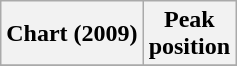<table class="wikitable plainrowheaders">
<tr>
<th scope="col">Chart (2009)</th>
<th scope="col">Peak<br>position</th>
</tr>
<tr>
</tr>
</table>
